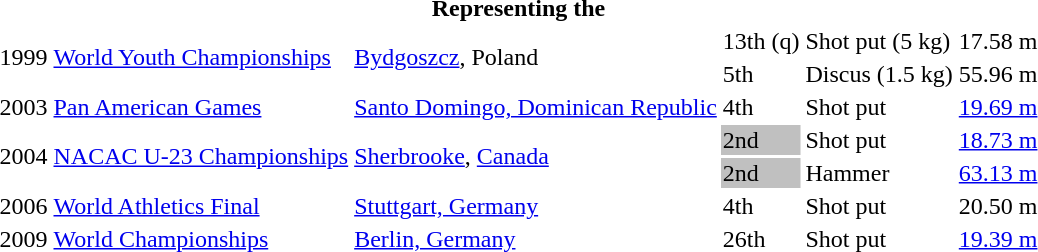<table>
<tr>
<th colspan="6">Representing the </th>
</tr>
<tr>
<td rowspan=2>1999</td>
<td rowspan=2><a href='#'>World Youth Championships</a></td>
<td rowspan=2><a href='#'>Bydgoszcz</a>, Poland</td>
<td>13th (q)</td>
<td>Shot put (5 kg)</td>
<td>17.58 m</td>
</tr>
<tr>
<td>5th</td>
<td>Discus (1.5 kg)</td>
<td>55.96 m</td>
</tr>
<tr>
<td>2003</td>
<td><a href='#'>Pan American Games</a></td>
<td><a href='#'>Santo Domingo, Dominican Republic</a></td>
<td>4th</td>
<td>Shot put</td>
<td><a href='#'>19.69 m</a></td>
</tr>
<tr>
<td rowspan=2>2004</td>
<td rowspan=2><a href='#'>NACAC U-23 Championships</a></td>
<td rowspan=2><a href='#'>Sherbrooke</a>, <a href='#'>Canada</a></td>
<td bgcolor=silver>2nd</td>
<td>Shot put</td>
<td><a href='#'>18.73 m</a></td>
</tr>
<tr>
<td bgcolor=silver>2nd</td>
<td>Hammer</td>
<td><a href='#'>63.13 m</a></td>
</tr>
<tr>
<td>2006</td>
<td><a href='#'>World Athletics Final</a></td>
<td><a href='#'>Stuttgart, Germany</a></td>
<td>4th</td>
<td>Shot put</td>
<td>20.50 m</td>
</tr>
<tr>
<td>2009</td>
<td><a href='#'>World Championships</a></td>
<td><a href='#'>Berlin, Germany</a></td>
<td>26th</td>
<td>Shot put</td>
<td><a href='#'>19.39 m</a></td>
</tr>
</table>
